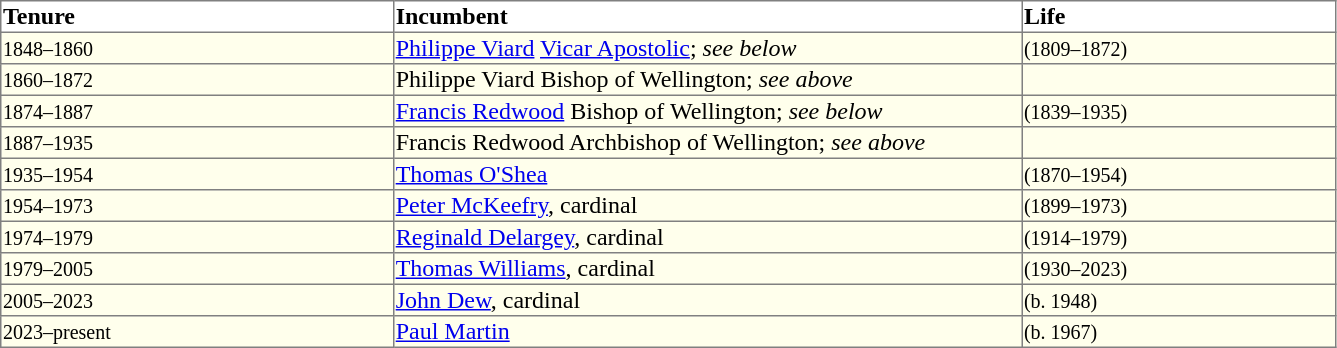<table border=1 style="border-collapse: collapse">
<tr align=left>
<th width="25%">Tenure</th>
<th width="40%">Incumbent</th>
<th width="20%">Life</th>
</tr>
<tr valign=top bgcolor="#ffffec">
<td><small>1848–1860</small></td>
<td><a href='#'>Philippe Viard</a> <a href='#'>Vicar Apostolic</a>; <em>see below</em></td>
<td><small>(1809–1872)</small></td>
</tr>
<tr valign=top bgcolor="#ffffec">
<td><small>1860–1872</small></td>
<td>Philippe Viard Bishop of Wellington; <em>see above</em></td>
<td></td>
</tr>
<tr valign=top bgcolor="#ffffec">
<td><small>1874–1887</small></td>
<td><a href='#'>Francis Redwood</a> Bishop of Wellington; <em>see below</em></td>
<td><small>(1839–1935)</small></td>
</tr>
<tr valign=top bgcolor="#ffffec">
<td><small>1887–1935</small></td>
<td>Francis Redwood Archbishop of Wellington; <em>see above</em></td>
<td></td>
</tr>
<tr valign=top bgcolor="#ffffec">
<td><small>1935–1954</small></td>
<td><a href='#'>Thomas O'Shea</a></td>
<td><small>(1870–1954)</small></td>
</tr>
<tr valign=top bgcolor="#ffffec">
<td><small>1954–1973</small></td>
<td><a href='#'>Peter McKeefry</a>, cardinal</td>
<td><small>(1899–1973)</small></td>
</tr>
<tr valign=top bgcolor="#ffffec">
<td><small>1974–1979</small></td>
<td><a href='#'>Reginald Delargey</a>, cardinal</td>
<td><small>(1914–1979)</small></td>
</tr>
<tr valign=top bgcolor="#ffffec">
<td><small>1979–2005</small></td>
<td><a href='#'>Thomas Williams</a>, cardinal</td>
<td><small>(1930–2023)</small></td>
</tr>
<tr valign=top bgcolor="#ffffec">
<td><small>2005–2023</small></td>
<td><a href='#'>John Dew</a>, cardinal</td>
<td><small>(b. 1948)</small></td>
</tr>
<tr valign=top bgcolor="#ffffec">
<td><small>2023–present</small></td>
<td><a href='#'>Paul Martin</a></td>
<td><small>(b. 1967)</small></td>
</tr>
</table>
